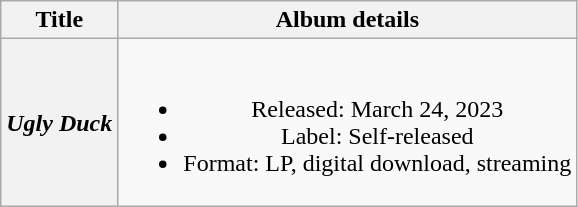<table class="wikitable plainrowheaders" style="text-align:center;">
<tr>
<th>Title</th>
<th>Album details</th>
</tr>
<tr>
<th scope="row"><em>Ugly Duck</em></th>
<td><br><ul><li>Released: March 24, 2023</li><li>Label: Self-released</li><li>Format: LP, digital download, streaming</li></ul></td>
</tr>
</table>
